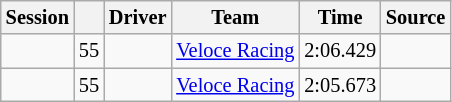<table class="wikitable" style="font-size: 85%">
<tr>
<th>Session</th>
<th></th>
<th>Driver</th>
<th>Team</th>
<th>Time</th>
<th>Source</th>
</tr>
<tr>
<td></td>
<td align=center>55</td>
<td></td>
<td><a href='#'>Veloce Racing</a></td>
<td>2:06.429</td>
<td align=center></td>
</tr>
<tr>
<td></td>
<td align=center>55</td>
<td></td>
<td><a href='#'>Veloce Racing</a></td>
<td>2:05.673</td>
<td align=center></td>
</tr>
</table>
